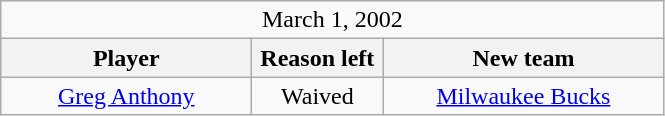<table class="wikitable" style="text-align:center">
<tr>
<td colspan=3>March 1, 2002</td>
</tr>
<tr>
<th style="width:160px">Player</th>
<th style="width:80px">Reason left</th>
<th style="width:180px">New team</th>
</tr>
<tr>
<td><a href='#'>Greg Anthony</a></td>
<td>Waived</td>
<td><a href='#'>Milwaukee Bucks</a></td>
</tr>
</table>
